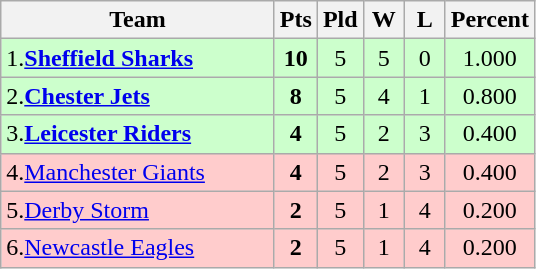<table class="wikitable" style="text-align: center;">
<tr>
<th width="175">Team</th>
<th width="20" abbr="Points">Pts</th>
<th width="20" abbr="Played">Pld</th>
<th width="20" abbr="Won">W</th>
<th width="20" abbr="Lost">L</th>
<th width="20" abbr="Percentage">Percent</th>
</tr>
<tr style="background: #ccffcc;">
<td style="text-align:left;">1.<strong><a href='#'>Sheffield Sharks</a></strong></td>
<td><strong>10</strong></td>
<td>5</td>
<td>5</td>
<td>0</td>
<td>1.000</td>
</tr>
<tr style="background: #ccffcc;">
<td style="text-align:left;">2.<strong><a href='#'>Chester Jets</a></strong></td>
<td><strong>8</strong></td>
<td>5</td>
<td>4</td>
<td>1</td>
<td>0.800</td>
</tr>
<tr style="background: #ccffcc;">
<td style="text-align:left;">3.<strong><a href='#'>Leicester Riders</a></strong></td>
<td><strong>4</strong></td>
<td>5</td>
<td>2</td>
<td>3</td>
<td>0.400</td>
</tr>
<tr style="background: #ffcccc;">
<td style="text-align:left;">4.<a href='#'>Manchester Giants</a></td>
<td><strong>4</strong></td>
<td>5</td>
<td>2</td>
<td>3</td>
<td>0.400</td>
</tr>
<tr style="background: #ffcccc;">
<td style="text-align:left;">5.<a href='#'>Derby Storm</a></td>
<td><strong>2</strong></td>
<td>5</td>
<td>1</td>
<td>4</td>
<td>0.200</td>
</tr>
<tr style="background: #ffcccc;">
<td style="text-align:left;">6.<a href='#'>Newcastle Eagles</a></td>
<td><strong>2</strong></td>
<td>5</td>
<td>1</td>
<td>4</td>
<td>0.200</td>
</tr>
</table>
